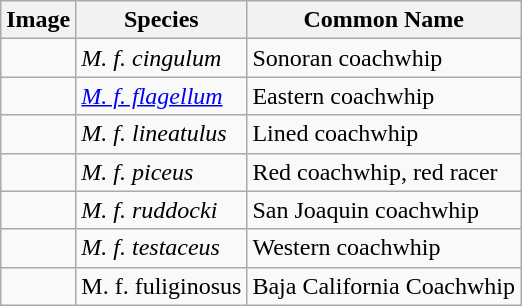<table class="wikitable">
<tr>
<th>Image</th>
<th>Species</th>
<th>Common Name</th>
</tr>
<tr>
<td></td>
<td><em>M. f. cingulum</em><br></td>
<td>Sonoran coachwhip</td>
</tr>
<tr>
<td></td>
<td><em><a href='#'>M. f. flagellum</a></em><br></td>
<td>Eastern coachwhip</td>
</tr>
<tr>
<td></td>
<td><em>M. f. lineatulus</em><br></td>
<td>Lined coachwhip</td>
</tr>
<tr>
<td></td>
<td><em>M. f. piceus</em><br></td>
<td>Red coachwhip, red racer</td>
</tr>
<tr>
<td></td>
<td><em>M. f. ruddocki</em><br></td>
<td>San Joaquin coachwhip</td>
</tr>
<tr>
<td></td>
<td><em>M. f. testaceus</em><br></td>
<td>Western coachwhip</td>
</tr>
<tr>
<td></td>
<td>M. f. fuliginosus</td>
<td>Baja California Coachwhip</td>
</tr>
</table>
